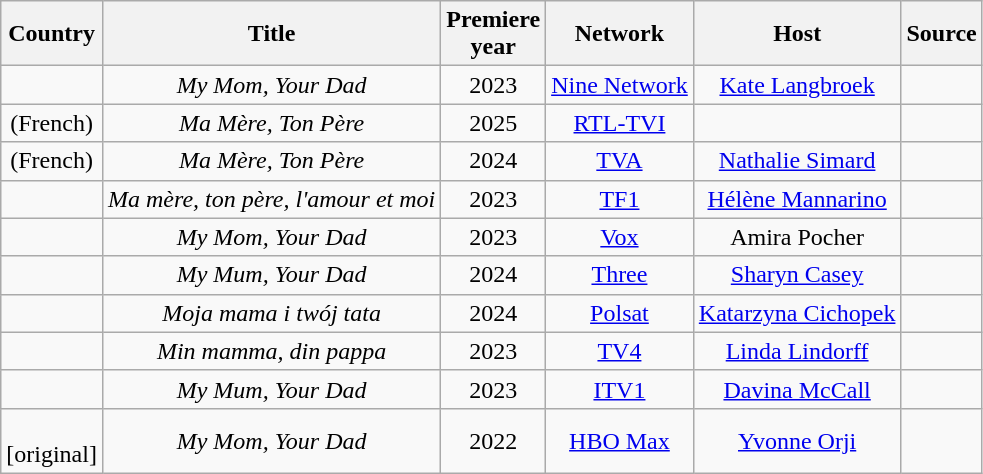<table class="wikitable" style="text-align:center">
<tr>
<th>Country</th>
<th>Title</th>
<th>Premiere<br>year</th>
<th>Network</th>
<th>Host</th>
<th>Source</th>
</tr>
<tr>
<td></td>
<td><em>My Mom, Your Dad</em></td>
<td>2023</td>
<td><a href='#'>Nine Network</a></td>
<td><a href='#'>Kate Langbroek</a></td>
<td></td>
</tr>
<tr>
<td> (French)</td>
<td><em>Ma Mère, Ton Père</em></td>
<td>2025</td>
<td><a href='#'>RTL-TVI</a></td>
<td></td>
<td></td>
</tr>
<tr>
<td> (French)</td>
<td><em>Ma Mère, Ton Père</em></td>
<td>2024</td>
<td><a href='#'>TVA</a></td>
<td><a href='#'>Nathalie Simard</a></td>
<td></td>
</tr>
<tr>
<td></td>
<td><em>Ma mère, ton père, l'amour et moi</em></td>
<td>2023</td>
<td><a href='#'>TF1</a></td>
<td><a href='#'>Hélène Mannarino</a></td>
<td></td>
</tr>
<tr>
<td></td>
<td><em>My Mom, Your Dad</em></td>
<td>2023</td>
<td><a href='#'>Vox</a></td>
<td>Amira Pocher</td>
<td></td>
</tr>
<tr>
<td></td>
<td><em>My Mum, Your Dad</em></td>
<td>2024</td>
<td><a href='#'>Three</a></td>
<td><a href='#'>Sharyn Casey</a></td>
<td></td>
</tr>
<tr>
<td></td>
<td><em>Moja mama i twój tata</em></td>
<td>2024</td>
<td><a href='#'>Polsat</a></td>
<td><a href='#'>Katarzyna Cichopek</a></td>
<td></td>
</tr>
<tr>
<td></td>
<td><em>Min mamma, din pappa</em></td>
<td>2023</td>
<td><a href='#'>TV4</a></td>
<td><a href='#'>Linda Lindorff</a></td>
<td></td>
</tr>
<tr>
<td></td>
<td><em>My Mum, Your Dad</em></td>
<td>2023</td>
<td><a href='#'>ITV1</a></td>
<td><a href='#'>Davina McCall</a></td>
<td></td>
</tr>
<tr>
<td><br>[original]</td>
<td><em>My Mom, Your Dad</em></td>
<td>2022</td>
<td><a href='#'>HBO Max</a></td>
<td><a href='#'>Yvonne Orji</a></td>
<td></td>
</tr>
</table>
